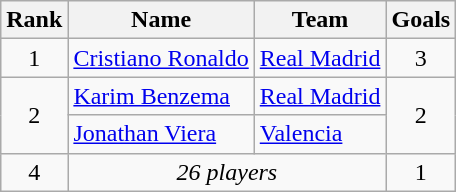<table class="wikitable" style="text-align: center;">
<tr>
<th>Rank</th>
<th>Name</th>
<th>Team</th>
<th>Goals</th>
</tr>
<tr>
<td>1</td>
<td align="left"> <a href='#'>Cristiano Ronaldo</a></td>
<td align="left"> <a href='#'>Real Madrid</a></td>
<td align="center">3</td>
</tr>
<tr>
<td rowspan=2>2</td>
<td align="left"> <a href='#'>Karim Benzema</a></td>
<td align="left"> <a href='#'>Real Madrid</a></td>
<td rowspan=2 align="center">2</td>
</tr>
<tr>
<td align="left"> <a href='#'>Jonathan Viera</a></td>
<td align="left"> <a href='#'>Valencia</a></td>
</tr>
<tr>
<td>4</td>
<td colspan="2"><em>26 players</em></td>
<td align="center">1</td>
</tr>
</table>
